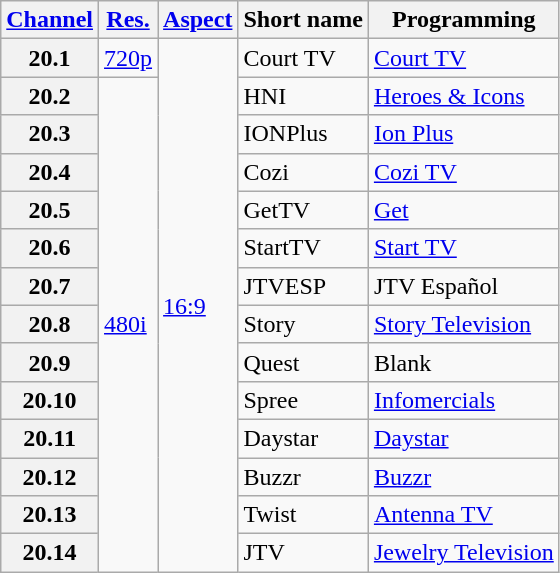<table class="wikitable">
<tr>
<th scope = "col"><a href='#'>Channel</a></th>
<th scope = "col"><a href='#'>Res.</a></th>
<th scope = "col"><a href='#'>Aspect</a></th>
<th scope = "col">Short name</th>
<th scope = "col">Programming</th>
</tr>
<tr>
<th scope = "row">20.1</th>
<td><a href='#'>720p</a></td>
<td rowspan="15"><a href='#'>16:9</a></td>
<td>Court TV</td>
<td><a href='#'>Court TV</a></td>
</tr>
<tr>
<th scope = "row">20.2</th>
<td rowspan="14"><a href='#'>480i</a></td>
<td>HNI</td>
<td><a href='#'>Heroes & Icons</a></td>
</tr>
<tr>
<th scope = "row">20.3</th>
<td>IONPlus</td>
<td><a href='#'>Ion Plus</a></td>
</tr>
<tr>
<th scope = "row">20.4</th>
<td>Cozi</td>
<td><a href='#'>Cozi TV</a></td>
</tr>
<tr>
<th scope = "row">20.5</th>
<td>GetTV</td>
<td><a href='#'>Get</a></td>
</tr>
<tr>
<th scope = "row">20.6</th>
<td>StartTV</td>
<td><a href='#'>Start TV</a></td>
</tr>
<tr>
<th scope = "row">20.7</th>
<td>JTVESP</td>
<td>JTV Español</td>
</tr>
<tr>
<th scope = "row">20.8</th>
<td>Story</td>
<td><a href='#'>Story Television</a></td>
</tr>
<tr>
<th scope = "row">20.9</th>
<td>Quest</td>
<td>Blank</td>
</tr>
<tr>
<th scope = "row">20.10</th>
<td>Spree</td>
<td><a href='#'>Infomercials</a></td>
</tr>
<tr>
<th scope = "row">20.11</th>
<td>Daystar</td>
<td><a href='#'>Daystar</a></td>
</tr>
<tr>
<th scope = "row">20.12</th>
<td>Buzzr</td>
<td><a href='#'>Buzzr</a></td>
</tr>
<tr>
<th scope = "row">20.13</th>
<td>Twist</td>
<td><a href='#'>Antenna TV</a></td>
</tr>
<tr>
<th scope = "row">20.14</th>
<td>JTV</td>
<td><a href='#'>Jewelry Television</a></td>
</tr>
</table>
